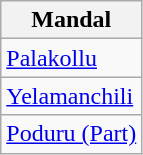<table class="wikitable sortable static-row-numbers static-row-header-hash">
<tr>
<th>Mandal</th>
</tr>
<tr>
<td><a href='#'>Palakollu</a></td>
</tr>
<tr>
<td><a href='#'>Yelamanchili</a></td>
</tr>
<tr>
<td><a href='#'>Poduru (Part)</a></td>
</tr>
</table>
